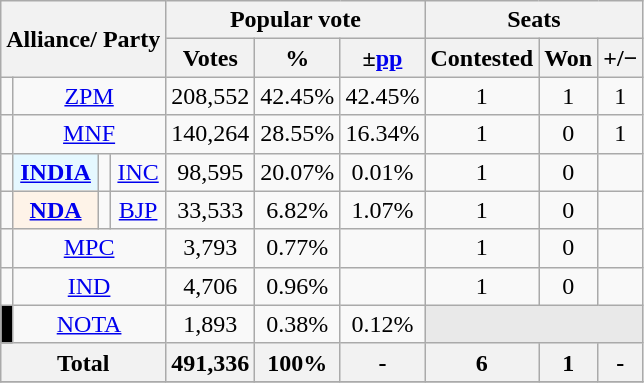<table class="wikitable sortable" style="text-align:center;">
<tr>
<th colspan="4" rowspan="2">Alliance/ Party</th>
<th colspan="3">Popular vote</th>
<th colspan="3">Seats</th>
</tr>
<tr>
<th>Votes</th>
<th>%</th>
<th>±<a href='#'>pp</a></th>
<th>Contested</th>
<th>Won</th>
<th><strong>+/−</strong></th>
</tr>
<tr>
<td></td>
<td colspan="3"><a href='#'>ZPM</a></td>
<td>208,552</td>
<td>42.45%</td>
<td>42.45%</td>
<td>1</td>
<td>1</td>
<td>1</td>
</tr>
<tr>
<td></td>
<td colspan="3"><a href='#'>MNF</a></td>
<td>140,264</td>
<td>28.55%</td>
<td>16.34%</td>
<td>1</td>
<td>0</td>
<td>1</td>
</tr>
<tr>
<td></td>
<th style="background:#E5F8FF"><a href='#'>INDIA</a></th>
<td></td>
<td><a href='#'>INC</a></td>
<td>98,595</td>
<td>20.07%</td>
<td>0.01%</td>
<td>1</td>
<td>0</td>
<td></td>
</tr>
<tr>
<td></td>
<td style="background:#fef3e8"><strong><a href='#'>NDA</a></strong></td>
<td></td>
<td><a href='#'>BJP</a></td>
<td>33,533</td>
<td>6.82%</td>
<td>1.07%</td>
<td>1</td>
<td>0</td>
<td></td>
</tr>
<tr>
<td></td>
<td colspan="3"><a href='#'>MPC</a></td>
<td>3,793</td>
<td>0.77%</td>
<td></td>
<td>1</td>
<td>0</td>
<td></td>
</tr>
<tr>
<td></td>
<td colspan="3"><a href='#'>IND</a></td>
<td>4,706</td>
<td>0.96%</td>
<td></td>
<td>1</td>
<td>0</td>
<td></td>
</tr>
<tr>
<td bgcolor="Black"></td>
<td colspan="3"><a href='#'>NOTA</a></td>
<td>1,893</td>
<td>0.38%</td>
<td>0.12%</td>
<th colspan="3" style="background-color:#E9E9E9"></th>
</tr>
<tr>
<th colspan="4">Total</th>
<th>491,336</th>
<th>100%</th>
<th>-</th>
<th>6</th>
<th>1</th>
<th>-</th>
</tr>
<tr>
</tr>
</table>
